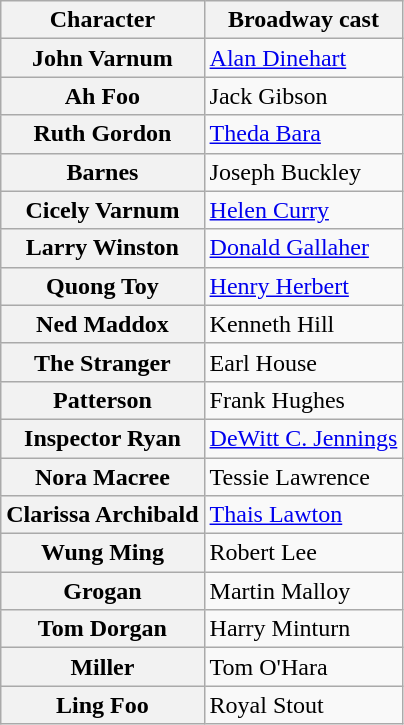<table class="wikitable sortable plainrowheaders">
<tr>
<th scope="col">Character</th>
<th scope="col">Broadway cast</th>
</tr>
<tr>
<th scope="row">John Varnum</th>
<td><a href='#'>Alan Dinehart</a></td>
</tr>
<tr>
<th scope="row">Ah Foo</th>
<td>Jack Gibson</td>
</tr>
<tr>
<th scope="row">Ruth Gordon</th>
<td><a href='#'>Theda Bara</a></td>
</tr>
<tr>
<th scope="row">Barnes</th>
<td>Joseph Buckley</td>
</tr>
<tr>
<th scope="row">Cicely Varnum</th>
<td><a href='#'>Helen Curry</a></td>
</tr>
<tr>
<th scope="row">Larry Winston</th>
<td><a href='#'>Donald Gallaher</a></td>
</tr>
<tr>
<th scope="row">Quong Toy</th>
<td><a href='#'>Henry Herbert</a></td>
</tr>
<tr>
<th scope="row">Ned Maddox</th>
<td>Kenneth Hill</td>
</tr>
<tr>
<th scope="row">The Stranger</th>
<td>Earl House</td>
</tr>
<tr>
<th scope="row">Patterson</th>
<td>Frank Hughes</td>
</tr>
<tr>
<th scope="row">Inspector Ryan</th>
<td><a href='#'>DeWitt C. Jennings</a></td>
</tr>
<tr>
<th scope="row">Nora Macree</th>
<td>Tessie Lawrence</td>
</tr>
<tr>
<th scope="row">Clarissa Archibald</th>
<td><a href='#'>Thais Lawton</a></td>
</tr>
<tr>
<th scope="row">Wung Ming</th>
<td>Robert Lee</td>
</tr>
<tr>
<th scope="row">Grogan</th>
<td>Martin Malloy</td>
</tr>
<tr>
<th scope="row">Tom Dorgan</th>
<td>Harry Minturn</td>
</tr>
<tr>
<th scope="row">Miller</th>
<td>Tom O'Hara</td>
</tr>
<tr>
<th scope="row">Ling Foo</th>
<td>Royal Stout</td>
</tr>
</table>
